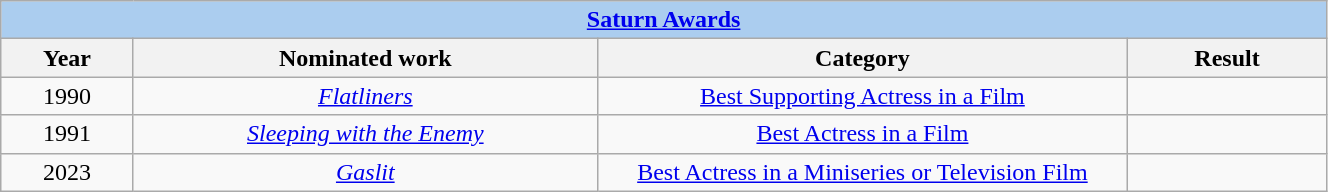<table width="70%" class="wikitable sortable">
<tr>
<th colspan="4" - style="background:#abcdef;" align="center"><a href='#'>Saturn Awards</a></th>
</tr>
<tr>
<th width="10%">Year</th>
<th width="35%">Nominated work</th>
<th width="40%">Category</th>
<th width="15%">Result</th>
</tr>
<tr>
<td align="center">1990</td>
<td align="center"><em><a href='#'>Flatliners</a></em></td>
<td align="center"><a href='#'>Best Supporting Actress in a Film</a></td>
<td></td>
</tr>
<tr>
<td align="center">1991</td>
<td align="center"><em><a href='#'>Sleeping with the Enemy</a></em></td>
<td align="center"><a href='#'>Best Actress in a Film</a></td>
<td></td>
</tr>
<tr>
<td align="center">2023</td>
<td align="center"><a href='#'><em>Gaslit</em></a></td>
<td align="center"><a href='#'>Best Actress in a Miniseries or Television Film</a></td>
<td></td>
</tr>
</table>
